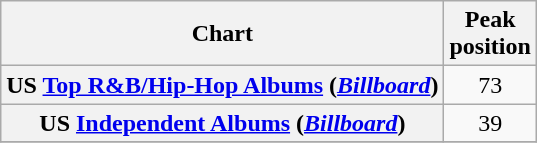<table class="wikitable plainrowheaders sortable" style="text-align:center;" border="1">
<tr>
<th scope="col">Chart</th>
<th scope="col">Peak<br>position</th>
</tr>
<tr>
<th scope="row">US <a href='#'>Top R&B/Hip-Hop Albums</a> (<em><a href='#'>Billboard</a></em>)</th>
<td>73</td>
</tr>
<tr>
<th scope="row">US <a href='#'>Independent Albums</a> (<em><a href='#'>Billboard</a></em>)</th>
<td>39</td>
</tr>
<tr>
</tr>
</table>
